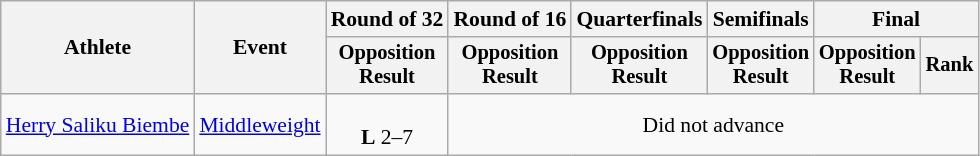<table class="wikitable" style="font-size:90%">
<tr>
<th rowspan="2">Athlete</th>
<th rowspan="2">Event</th>
<th>Round of 32</th>
<th>Round of 16</th>
<th>Quarterfinals</th>
<th>Semifinals</th>
<th colspan=2>Final</th>
</tr>
<tr style="font-size:95%">
<th>Opposition<br>Result</th>
<th>Opposition<br>Result</th>
<th>Opposition<br>Result</th>
<th>Opposition<br>Result</th>
<th>Opposition<br>Result</th>
<th>Rank</th>
</tr>
<tr align=center>
<td align=left><a href='#'>Herry Saliku Biembe</a></td>
<td align=left><a href='#'>Middleweight</a></td>
<td><br><strong>L</strong> 2–7</td>
<td colspan=6>Did not advance</td>
</tr>
</table>
